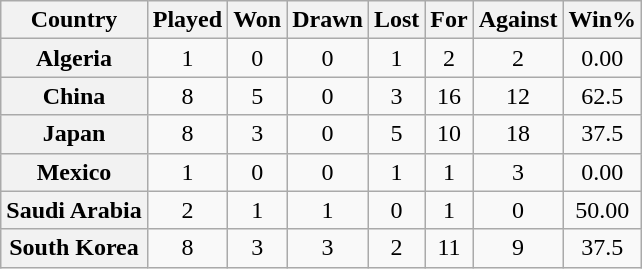<table class="wikitable sortable" style="text-align:center;">
<tr>
<th>Country</th>
<th>Played</th>
<th>Won</th>
<th>Drawn</th>
<th>Lost</th>
<th>For</th>
<th>Against</th>
<th>Win%</th>
</tr>
<tr>
<th>Algeria</th>
<td>1</td>
<td>0</td>
<td>0</td>
<td>1</td>
<td>2</td>
<td>2</td>
<td>0.00</td>
</tr>
<tr>
<th>China</th>
<td>8</td>
<td>5</td>
<td>0</td>
<td>3</td>
<td>16</td>
<td>12</td>
<td>62.5</td>
</tr>
<tr>
<th>Japan</th>
<td>8</td>
<td>3</td>
<td>0</td>
<td>5</td>
<td>10</td>
<td>18</td>
<td>37.5</td>
</tr>
<tr>
<th>Mexico</th>
<td>1</td>
<td>0</td>
<td>0</td>
<td>1</td>
<td>1</td>
<td>3</td>
<td>0.00</td>
</tr>
<tr>
<th>Saudi Arabia</th>
<td>2</td>
<td>1</td>
<td>1</td>
<td>0</td>
<td>1</td>
<td>0</td>
<td>50.00</td>
</tr>
<tr>
<th>South Korea</th>
<td>8</td>
<td>3</td>
<td>3</td>
<td>2</td>
<td>11</td>
<td>9</td>
<td>37.5</td>
</tr>
</table>
